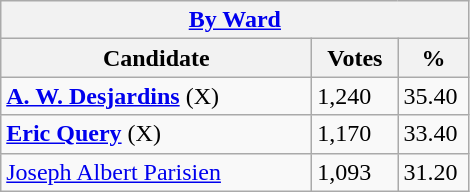<table class="wikitable">
<tr>
<th colspan="3"><a href='#'>By Ward</a></th>
</tr>
<tr>
<th style="width: 200px">Candidate</th>
<th style="width: 50px">Votes</th>
<th style="width: 40px">%</th>
</tr>
<tr>
<td><strong><a href='#'>A. W. Desjardins</a></strong> (X)</td>
<td>1,240</td>
<td>35.40</td>
</tr>
<tr>
<td><strong><a href='#'>Eric Query</a></strong> (X)</td>
<td>1,170</td>
<td>33.40</td>
</tr>
<tr>
<td><a href='#'>Joseph Albert Parisien</a></td>
<td>1,093</td>
<td>31.20</td>
</tr>
</table>
